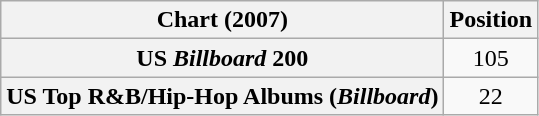<table class="wikitable sortable plainrowheaders" style="text-align:center">
<tr>
<th scope="col">Chart (2007)</th>
<th scope="col">Position</th>
</tr>
<tr>
<th scope="row">US <em>Billboard</em> 200</th>
<td>105</td>
</tr>
<tr>
<th scope="row">US Top R&B/Hip-Hop Albums (<em>Billboard</em>)</th>
<td>22</td>
</tr>
</table>
